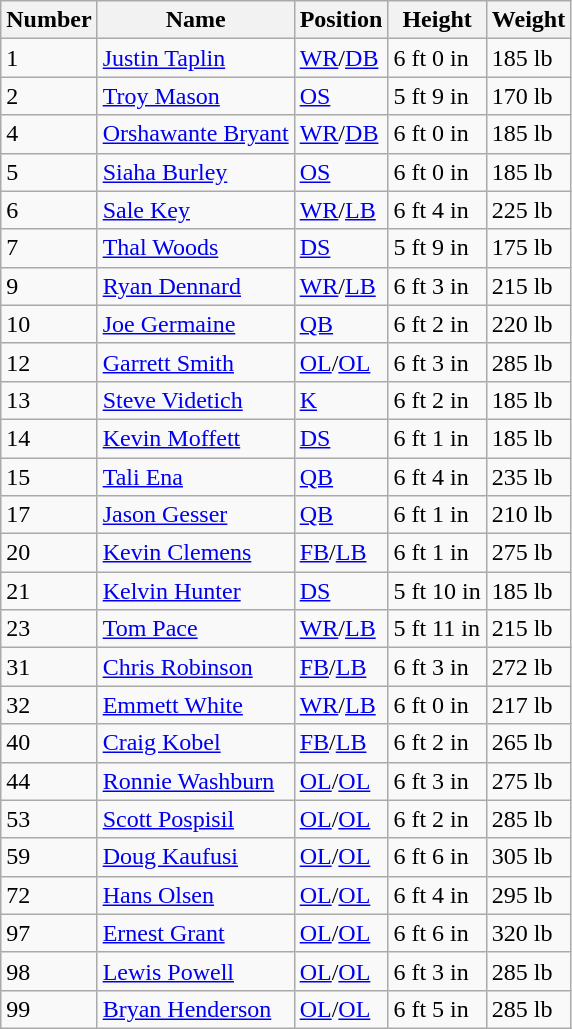<table class="wikitable">
<tr>
<th>Number</th>
<th>Name</th>
<th>Position</th>
<th>Height</th>
<th>Weight</th>
</tr>
<tr>
<td>1</td>
<td><a href='#'>Justin Taplin</a></td>
<td><a href='#'>WR</a>/<a href='#'>DB</a></td>
<td>6 ft 0 in</td>
<td>185 lb</td>
</tr>
<tr>
<td>2</td>
<td><a href='#'>Troy Mason</a></td>
<td><a href='#'>OS</a></td>
<td>5 ft 9 in</td>
<td>170 lb</td>
</tr>
<tr>
<td>4</td>
<td><a href='#'>Orshawante Bryant</a></td>
<td><a href='#'>WR</a>/<a href='#'>DB</a></td>
<td>6 ft 0 in</td>
<td>185 lb</td>
</tr>
<tr>
<td>5</td>
<td><a href='#'>Siaha Burley</a></td>
<td><a href='#'>OS</a></td>
<td>6 ft 0 in</td>
<td>185 lb</td>
</tr>
<tr>
<td>6</td>
<td><a href='#'>Sale Key</a></td>
<td><a href='#'>WR</a>/<a href='#'>LB</a></td>
<td>6 ft 4 in</td>
<td>225 lb</td>
</tr>
<tr>
<td>7</td>
<td><a href='#'>Thal Woods</a></td>
<td><a href='#'>DS</a></td>
<td>5 ft 9 in</td>
<td>175 lb</td>
</tr>
<tr>
<td>9</td>
<td><a href='#'>Ryan Dennard</a></td>
<td><a href='#'>WR</a>/<a href='#'>LB</a></td>
<td>6 ft 3 in</td>
<td>215 lb</td>
</tr>
<tr>
<td>10</td>
<td><a href='#'>Joe Germaine</a></td>
<td><a href='#'>QB</a></td>
<td>6 ft 2 in</td>
<td>220 lb</td>
</tr>
<tr>
<td>12</td>
<td><a href='#'>Garrett Smith</a></td>
<td><a href='#'>OL</a>/<a href='#'>OL</a></td>
<td>6 ft 3 in</td>
<td>285 lb</td>
</tr>
<tr>
<td>13</td>
<td><a href='#'>Steve Videtich</a></td>
<td><a href='#'>K</a></td>
<td>6 ft 2 in</td>
<td>185 lb</td>
</tr>
<tr>
<td>14</td>
<td><a href='#'>Kevin Moffett</a></td>
<td><a href='#'>DS</a></td>
<td>6 ft 1 in</td>
<td>185 lb</td>
</tr>
<tr>
<td>15</td>
<td><a href='#'>Tali Ena</a></td>
<td><a href='#'>QB</a></td>
<td>6 ft 4 in</td>
<td>235 lb</td>
</tr>
<tr>
<td>17</td>
<td><a href='#'>Jason Gesser</a></td>
<td><a href='#'>QB</a></td>
<td>6 ft 1 in</td>
<td>210 lb</td>
</tr>
<tr>
<td>20</td>
<td><a href='#'>Kevin Clemens</a></td>
<td><a href='#'>FB</a>/<a href='#'>LB</a></td>
<td>6 ft 1 in</td>
<td>275 lb</td>
</tr>
<tr>
<td>21</td>
<td><a href='#'>Kelvin Hunter</a></td>
<td><a href='#'>DS</a></td>
<td>5 ft 10 in</td>
<td>185 lb</td>
</tr>
<tr>
<td>23</td>
<td><a href='#'>Tom Pace</a></td>
<td><a href='#'>WR</a>/<a href='#'>LB</a></td>
<td>5 ft 11 in</td>
<td>215 lb</td>
</tr>
<tr>
<td>31</td>
<td><a href='#'>Chris Robinson</a></td>
<td><a href='#'>FB</a>/<a href='#'>LB</a></td>
<td>6 ft 3 in</td>
<td>272 lb</td>
</tr>
<tr>
<td>32</td>
<td><a href='#'>Emmett White</a></td>
<td><a href='#'>WR</a>/<a href='#'>LB</a></td>
<td>6 ft 0 in</td>
<td>217 lb</td>
</tr>
<tr>
<td>40</td>
<td><a href='#'>Craig Kobel</a></td>
<td><a href='#'>FB</a>/<a href='#'>LB</a></td>
<td>6 ft 2 in</td>
<td>265 lb</td>
</tr>
<tr>
<td>44</td>
<td><a href='#'>Ronnie Washburn</a></td>
<td><a href='#'>OL</a>/<a href='#'>OL</a></td>
<td>6 ft 3 in</td>
<td>275 lb</td>
</tr>
<tr>
<td>53</td>
<td><a href='#'>Scott Pospisil</a></td>
<td><a href='#'>OL</a>/<a href='#'>OL</a></td>
<td>6 ft 2 in</td>
<td>285 lb</td>
</tr>
<tr>
<td>59</td>
<td><a href='#'>Doug Kaufusi</a></td>
<td><a href='#'>OL</a>/<a href='#'>OL</a></td>
<td>6 ft 6 in</td>
<td>305 lb</td>
</tr>
<tr>
<td>72</td>
<td><a href='#'>Hans Olsen</a></td>
<td><a href='#'>OL</a>/<a href='#'>OL</a></td>
<td>6 ft 4 in</td>
<td>295 lb</td>
</tr>
<tr>
<td>97</td>
<td><a href='#'>Ernest Grant</a></td>
<td><a href='#'>OL</a>/<a href='#'>OL</a></td>
<td>6 ft 6 in</td>
<td>320 lb</td>
</tr>
<tr>
<td>98</td>
<td><a href='#'>Lewis Powell</a></td>
<td><a href='#'>OL</a>/<a href='#'>OL</a></td>
<td>6 ft 3 in</td>
<td>285 lb</td>
</tr>
<tr>
<td>99</td>
<td><a href='#'>Bryan Henderson</a></td>
<td><a href='#'>OL</a>/<a href='#'>OL</a></td>
<td>6 ft 5 in</td>
<td>285 lb</td>
</tr>
</table>
